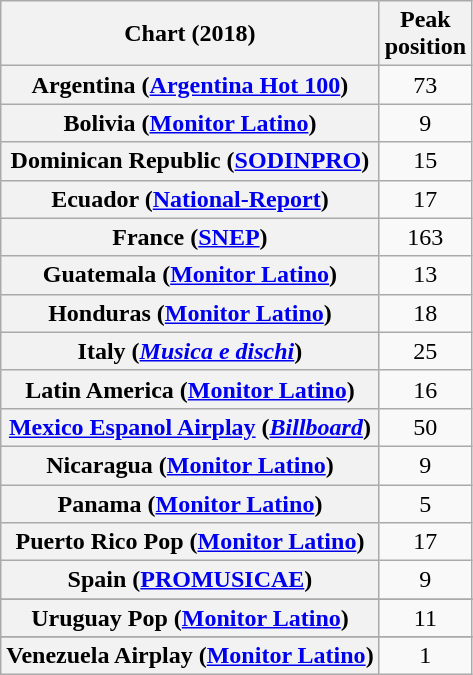<table class="wikitable sortable plainrowheaders" style="text-align:center">
<tr>
<th scope="col">Chart (2018)</th>
<th scope="col">Peak<br>position</th>
</tr>
<tr>
<th scope="row">Argentina (<a href='#'>Argentina Hot 100</a>)</th>
<td>73</td>
</tr>
<tr>
<th scope="row">Bolivia (<a href='#'>Monitor Latino</a>)</th>
<td>9</td>
</tr>
<tr>
<th scope="row">Dominican Republic (<a href='#'>SODINPRO</a>)</th>
<td>15</td>
</tr>
<tr>
<th scope="row">Ecuador (<a href='#'>National-Report</a>)</th>
<td>17</td>
</tr>
<tr>
<th scope="row">France (<a href='#'>SNEP</a>)</th>
<td>163</td>
</tr>
<tr>
<th scope="row">Guatemala (<a href='#'>Monitor Latino</a>)</th>
<td>13</td>
</tr>
<tr>
<th scope="row">Honduras (<a href='#'>Monitor Latino</a>)</th>
<td>18</td>
</tr>
<tr>
<th scope="row">Italy (<em><a href='#'>Musica e dischi</a></em>)</th>
<td>25</td>
</tr>
<tr>
<th scope="row">Latin America (<a href='#'>Monitor Latino</a>)</th>
<td>16</td>
</tr>
<tr>
<th scope="row"><a href='#'>Mexico Espanol Airplay</a> (<em><a href='#'>Billboard</a></em>)</th>
<td align="center">50</td>
</tr>
<tr>
<th scope="row">Nicaragua (<a href='#'>Monitor Latino</a>)</th>
<td>9</td>
</tr>
<tr>
<th scope="row">Panama (<a href='#'>Monitor Latino</a>)</th>
<td>5</td>
</tr>
<tr>
<th scope="row">Puerto Rico Pop (<a href='#'>Monitor Latino</a>)</th>
<td>17</td>
</tr>
<tr>
<th scope="row">Spain (<a href='#'>PROMUSICAE</a>)</th>
<td>9</td>
</tr>
<tr>
</tr>
<tr>
<th scope="row">Uruguay Pop (<a href='#'>Monitor Latino</a>)</th>
<td>11</td>
</tr>
<tr>
</tr>
<tr>
</tr>
<tr>
</tr>
<tr>
<th scope="row">Venezuela Airplay (<a href='#'>Monitor Latino</a>)</th>
<td>1</td>
</tr>
</table>
